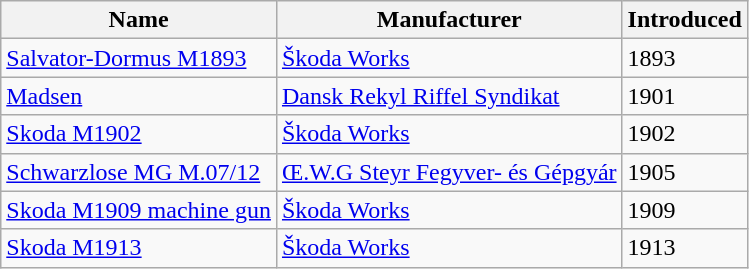<table class="wikitable sortable">
<tr>
<th>Name</th>
<th>Manufacturer</th>
<th>Introduced</th>
</tr>
<tr>
<td><a href='#'>Salvator-Dormus M1893</a></td>
<td><a href='#'>Škoda Works</a></td>
<td>1893</td>
</tr>
<tr>
<td><a href='#'>Madsen</a></td>
<td><a href='#'>Dansk Rekyl Riffel Syndikat</a></td>
<td>1901</td>
</tr>
<tr>
<td><a href='#'>Skoda M1902</a></td>
<td><a href='#'>Škoda Works</a></td>
<td>1902</td>
</tr>
<tr>
<td><a href='#'>Schwarzlose MG M.07/12</a></td>
<td><a href='#'>Œ.W.G Steyr  Fegyver- és Gépgyár</a></td>
<td>1905</td>
</tr>
<tr>
<td><a href='#'>Skoda M1909 machine gun</a></td>
<td><a href='#'>Škoda Works</a></td>
<td>1909</td>
</tr>
<tr>
<td><a href='#'>Skoda M1913</a></td>
<td><a href='#'>Škoda Works</a></td>
<td>1913</td>
</tr>
</table>
